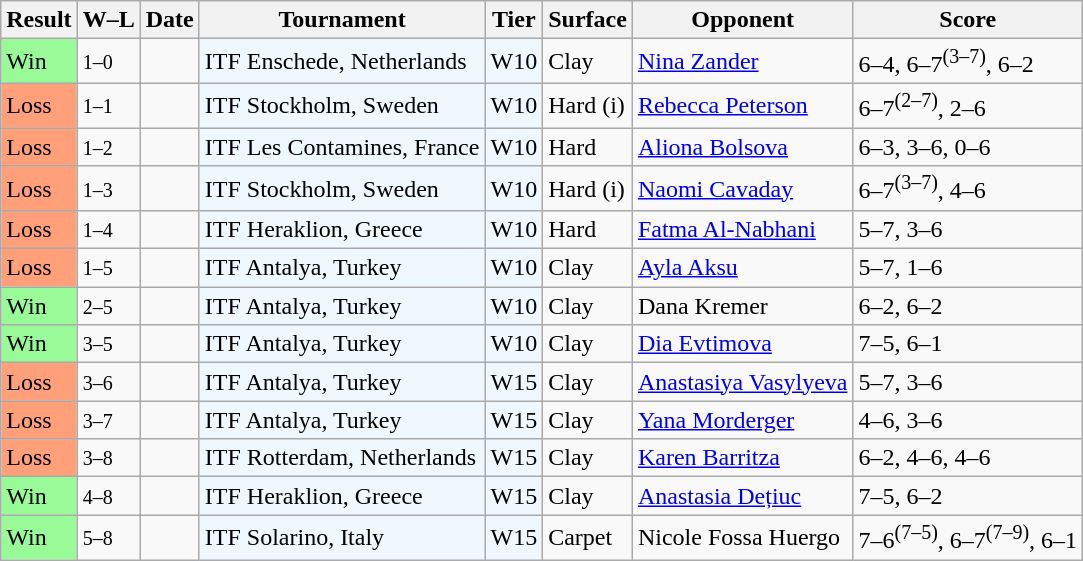<table class="sortable wikitable nowrap">
<tr>
<th>Result</th>
<th class="unsortable">W–L</th>
<th>Date</th>
<th>Tournament</th>
<th>Tier</th>
<th>Surface</th>
<th>Opponent</th>
<th class="unsortable">Score</th>
</tr>
<tr>
<td bgcolor=98FB98>Win</td>
<td><small>1–0</small></td>
<td></td>
<td bgcolor=f0f8ff>ITF Enschede, Netherlands</td>
<td bgcolor=f0f8ff>W10</td>
<td>Clay</td>
<td> <a href='#'>Nina Zander</a></td>
<td>6–4, 6–7<sup>(3–7)</sup>, 6–2</td>
</tr>
<tr>
<td bgcolor=ffa07a>Loss</td>
<td><small>1–1</small></td>
<td></td>
<td bgcolor=f0f8ff>ITF Stockholm, Sweden</td>
<td bgcolor=f0f8ff>W10</td>
<td>Hard (i)</td>
<td> <a href='#'>Rebecca Peterson</a></td>
<td>6–7<sup>(2–7)</sup>, 2–6</td>
</tr>
<tr>
<td bgcolor=ffa07a>Loss</td>
<td><small>1–2</small></td>
<td></td>
<td bgcolor=f0f8ff>ITF Les Contamines, France</td>
<td bgcolor=f0f8ff>W10</td>
<td>Hard</td>
<td> <a href='#'>Aliona Bolsova</a></td>
<td>6–3, 3–6, 0–6</td>
</tr>
<tr>
<td bgcolor=ffa07a>Loss</td>
<td><small>1–3</small></td>
<td></td>
<td bgcolor=f0f8ff>ITF Stockholm, Sweden</td>
<td bgcolor=f0f8ff>W10</td>
<td>Hard (i)</td>
<td> <a href='#'>Naomi Cavaday</a></td>
<td>6–7<sup>(3–7)</sup>, 4–6</td>
</tr>
<tr>
<td bgcolor=ffa07a>Loss</td>
<td><small>1–4</small></td>
<td></td>
<td bgcolor=f0f8ff>ITF Heraklion, Greece</td>
<td bgcolor=f0f8ff>W10</td>
<td>Hard</td>
<td> <a href='#'>Fatma Al-Nabhani</a></td>
<td>5–7, 3–6</td>
</tr>
<tr>
<td bgcolor=ffa07a>Loss</td>
<td><small>1–5</small></td>
<td></td>
<td bgcolor=f0f8ff>ITF Antalya, Turkey</td>
<td bgcolor=f0f8ff>W10</td>
<td>Clay</td>
<td> <a href='#'>Ayla Aksu</a></td>
<td>5–7, 1–6</td>
</tr>
<tr>
<td bgcolor=98FB98>Win</td>
<td><small>2–5</small></td>
<td></td>
<td bgcolor=f0f8ff>ITF Antalya, Turkey</td>
<td bgcolor=f0f8ff>W10</td>
<td>Clay</td>
<td> Dana Kremer</td>
<td>6–2, 6–2</td>
</tr>
<tr>
<td bgcolor=98FB98>Win</td>
<td><small>3–5</small></td>
<td></td>
<td bgcolor=f0f8ff>ITF Antalya, Turkey</td>
<td bgcolor=f0f8ff>W10</td>
<td>Clay</td>
<td> <a href='#'>Dia Evtimova</a></td>
<td>7–5, 6–1</td>
</tr>
<tr>
<td bgcolor=ffa07a>Loss</td>
<td><small>3–6</small></td>
<td></td>
<td bgcolor=#f0f8ff>ITF Antalya, Turkey</td>
<td bgcolor=f0f8ff>W15</td>
<td>Clay</td>
<td> <a href='#'>Anastasiya Vasylyeva</a></td>
<td>5–7, 3–6</td>
</tr>
<tr>
<td bgcolor=ffa07a>Loss</td>
<td><small>3–7</small></td>
<td></td>
<td bgcolor=#f0f8ff>ITF Antalya, Turkey</td>
<td bgcolor=f0f8ff>W15</td>
<td>Clay</td>
<td> <a href='#'>Yana Morderger</a></td>
<td>4–6, 3–6</td>
</tr>
<tr>
<td bgcolor=ffa07a>Loss</td>
<td><small>3–8</small></td>
<td></td>
<td bgcolor=#f0f8ff>ITF Rotterdam, Netherlands</td>
<td bgcolor=f0f8ff>W15</td>
<td>Clay</td>
<td> <a href='#'>Karen Barritza</a></td>
<td>6–2, 4–6, 4–6</td>
</tr>
<tr>
<td bgcolor=98FB98>Win</td>
<td><small>4–8</small></td>
<td></td>
<td bgcolor=#f0f8ff>ITF Heraklion, Greece</td>
<td bgcolor=f0f8ff>W15</td>
<td>Clay</td>
<td> <a href='#'>Anastasia Dețiuc</a></td>
<td>7–5, 6–2</td>
</tr>
<tr>
<td bgcolor=98FB98>Win</td>
<td><small>5–8</small></td>
<td></td>
<td bgcolor=#f0f8ff>ITF Solarino, Italy</td>
<td bgcolor=f0f8ff>W15</td>
<td>Carpet</td>
<td> Nicole Fossa Huergo</td>
<td>7–6<sup>(7–5)</sup>, 6–7<sup>(7–9)</sup>, 6–1</td>
</tr>
</table>
